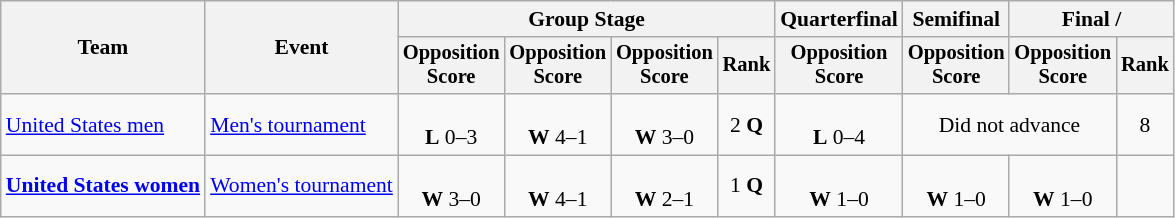<table class=wikitable style=font-size:90%;text-align:center>
<tr>
<th rowspan=2>Team</th>
<th rowspan=2>Event</th>
<th colspan=4>Group Stage</th>
<th>Quarterfinal</th>
<th>Semifinal</th>
<th colspan=2>Final / </th>
</tr>
<tr style=font-size:95%>
<th>Opposition<br>Score</th>
<th>Opposition<br>Score</th>
<th>Opposition<br>Score</th>
<th>Rank</th>
<th>Opposition<br>Score</th>
<th>Opposition<br>Score</th>
<th>Opposition<br>Score</th>
<th>Rank</th>
</tr>
<tr>
<td align=left><a href='#'>United States men</a></td>
<td align=left><a href='#'>Men's tournament</a></td>
<td><br><strong>L</strong> 0–3</td>
<td><br><strong>W</strong> 4–1</td>
<td><br><strong>W</strong> 3–0</td>
<td>2 <strong>Q</strong></td>
<td><br><strong>L</strong> 0–4</td>
<td colspan=2>Did not advance</td>
<td>8</td>
</tr>
<tr>
<td align=left><strong><a href='#'>United States women</a></strong></td>
<td align=left><a href='#'>Women's tournament</a></td>
<td><br><strong>W</strong> 3–0</td>
<td><br><strong>W</strong> 4–1</td>
<td><br><strong>W</strong> 2–1</td>
<td>1 <strong>Q</strong></td>
<td><br><strong>W</strong> 1–0 </td>
<td><br><strong>W</strong> 1–0 </td>
<td><br><strong>W</strong> 1–0</td>
<td></td>
</tr>
</table>
